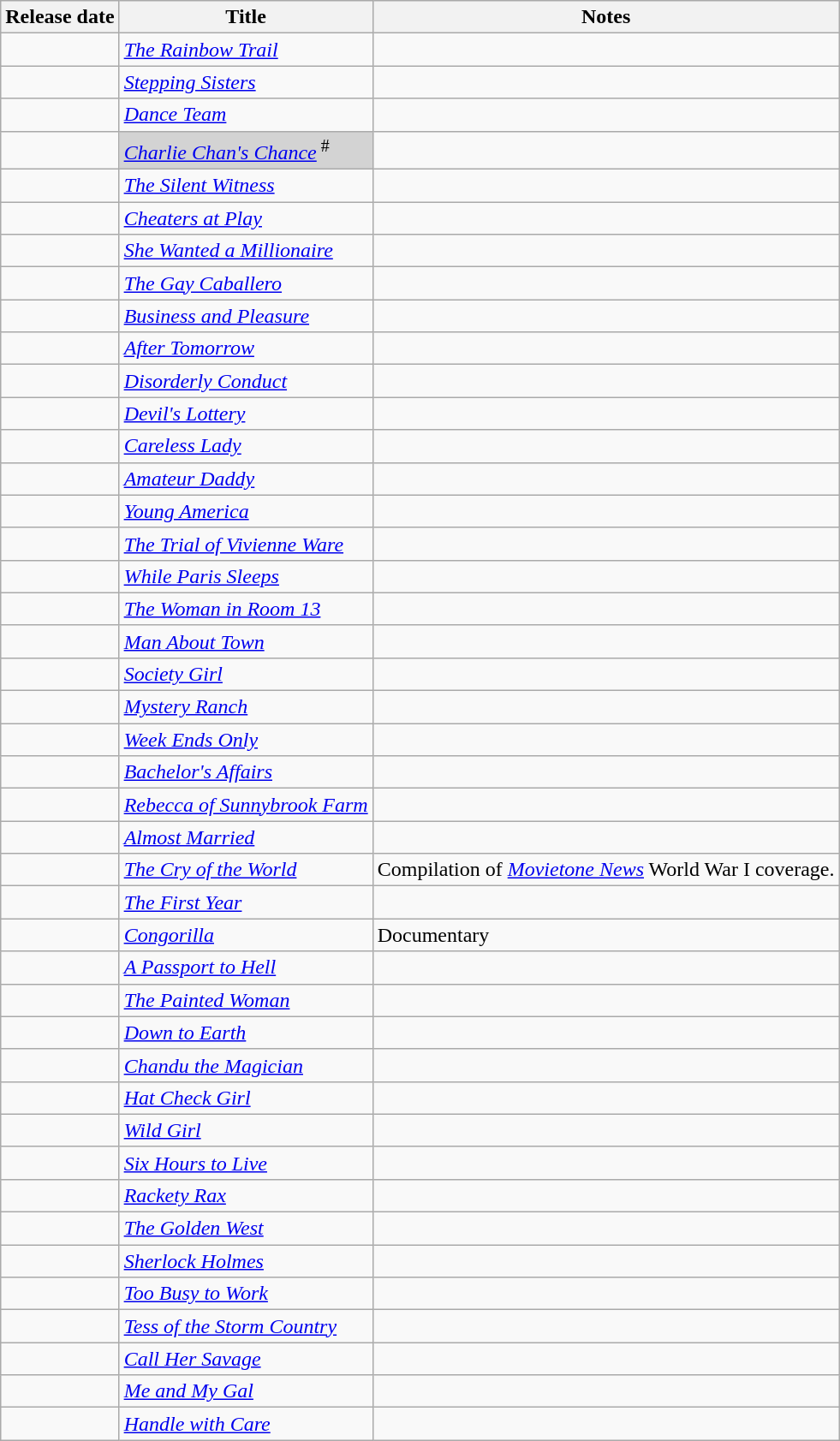<table class="wikitable sortable">
<tr>
<th>Release date</th>
<th>Title</th>
<th class="unsortable">Notes</th>
</tr>
<tr>
<td></td>
<td><em><a href='#'>The Rainbow Trail</a></em></td>
<td></td>
</tr>
<tr>
<td></td>
<td><em><a href='#'>Stepping Sisters</a></em></td>
<td></td>
</tr>
<tr>
<td></td>
<td><em><a href='#'>Dance Team</a></em></td>
<td></td>
</tr>
<tr>
<td></td>
<td bgcolor=lightgray><em><a href='#'>Charlie Chan's Chance</a></em><sup> #</sup></td>
<td></td>
</tr>
<tr>
<td></td>
<td><em><a href='#'>The Silent Witness</a></em></td>
<td></td>
</tr>
<tr>
<td></td>
<td><em><a href='#'>Cheaters at Play</a></em></td>
<td></td>
</tr>
<tr>
<td></td>
<td><em><a href='#'>She Wanted a Millionaire</a></em></td>
<td></td>
</tr>
<tr>
<td></td>
<td><em><a href='#'>The Gay Caballero</a></em></td>
<td></td>
</tr>
<tr>
<td></td>
<td><em><a href='#'>Business and Pleasure</a></em></td>
<td></td>
</tr>
<tr>
<td></td>
<td><em><a href='#'>After Tomorrow</a></em></td>
<td></td>
</tr>
<tr>
<td></td>
<td><em><a href='#'>Disorderly Conduct</a></em></td>
<td></td>
</tr>
<tr>
<td></td>
<td><em><a href='#'>Devil's Lottery</a></em></td>
<td></td>
</tr>
<tr>
<td></td>
<td><em><a href='#'>Careless Lady</a></em></td>
<td></td>
</tr>
<tr>
<td></td>
<td><em><a href='#'>Amateur Daddy</a></em></td>
<td></td>
</tr>
<tr>
<td></td>
<td><em><a href='#'>Young America</a></em></td>
<td></td>
</tr>
<tr>
<td></td>
<td><em><a href='#'>The Trial of Vivienne Ware</a></em></td>
<td></td>
</tr>
<tr>
<td></td>
<td><em><a href='#'>While Paris Sleeps</a></em></td>
<td></td>
</tr>
<tr>
<td></td>
<td><em><a href='#'>The Woman in Room 13</a></em></td>
<td></td>
</tr>
<tr>
<td></td>
<td><em><a href='#'>Man About Town</a></em></td>
<td></td>
</tr>
<tr>
<td></td>
<td><em><a href='#'>Society Girl</a></em></td>
<td></td>
</tr>
<tr>
<td></td>
<td><em><a href='#'>Mystery Ranch</a></em></td>
<td></td>
</tr>
<tr>
<td></td>
<td><em><a href='#'>Week Ends Only</a></em></td>
<td></td>
</tr>
<tr>
<td></td>
<td><em><a href='#'>Bachelor's Affairs</a></em></td>
<td></td>
</tr>
<tr>
<td></td>
<td><em><a href='#'>Rebecca of Sunnybrook Farm</a></em></td>
<td></td>
</tr>
<tr>
<td></td>
<td><em><a href='#'>Almost Married</a></em></td>
<td></td>
</tr>
<tr>
<td></td>
<td><em><a href='#'>The Cry of the World</a></em></td>
<td>Compilation of <em><a href='#'>Movietone News</a></em> World War I coverage.</td>
</tr>
<tr>
<td></td>
<td><em><a href='#'>The First Year</a></em></td>
<td></td>
</tr>
<tr>
<td></td>
<td><em><a href='#'>Congorilla</a></em></td>
<td>Documentary</td>
</tr>
<tr>
<td></td>
<td><em><a href='#'>A Passport to Hell</a></em></td>
<td></td>
</tr>
<tr>
<td></td>
<td><em><a href='#'>The Painted Woman</a></em></td>
<td></td>
</tr>
<tr>
<td></td>
<td><em><a href='#'>Down to Earth</a></em></td>
<td></td>
</tr>
<tr>
<td></td>
<td><em><a href='#'>Chandu the Magician</a></em></td>
<td></td>
</tr>
<tr>
<td></td>
<td><em><a href='#'>Hat Check Girl</a></em></td>
<td></td>
</tr>
<tr>
<td></td>
<td><em><a href='#'>Wild Girl</a></em></td>
<td></td>
</tr>
<tr>
<td></td>
<td><em><a href='#'>Six Hours to Live</a></em></td>
<td></td>
</tr>
<tr>
<td></td>
<td><em><a href='#'>Rackety Rax</a></em></td>
<td></td>
</tr>
<tr>
<td></td>
<td><em><a href='#'>The Golden West</a></em></td>
<td></td>
</tr>
<tr>
<td></td>
<td><em><a href='#'>Sherlock Holmes</a></em></td>
<td></td>
</tr>
<tr>
<td></td>
<td><em><a href='#'>Too Busy to Work</a></em></td>
<td></td>
</tr>
<tr>
<td></td>
<td><em><a href='#'>Tess of the Storm Country</a></em></td>
<td></td>
</tr>
<tr>
<td></td>
<td><em><a href='#'>Call Her Savage</a></em></td>
<td></td>
</tr>
<tr>
<td></td>
<td><em><a href='#'>Me and My Gal</a></em></td>
<td></td>
</tr>
<tr>
<td></td>
<td><em><a href='#'>Handle with Care</a></em></td>
<td></td>
</tr>
</table>
